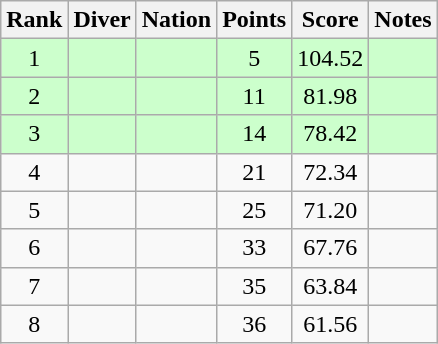<table class="wikitable sortable" style="text-align:center">
<tr>
<th>Rank</th>
<th>Diver</th>
<th>Nation</th>
<th>Points</th>
<th>Score</th>
<th>Notes</th>
</tr>
<tr style="background:#cfc;">
<td>1</td>
<td align=left></td>
<td align=left></td>
<td>5</td>
<td>104.52</td>
<td></td>
</tr>
<tr style="background:#cfc;">
<td>2</td>
<td align=left></td>
<td align=left></td>
<td>11</td>
<td>81.98</td>
<td></td>
</tr>
<tr style="background:#cfc;">
<td>3</td>
<td align=left></td>
<td align=left></td>
<td>14</td>
<td>78.42</td>
<td></td>
</tr>
<tr>
<td>4</td>
<td align=left></td>
<td align=left></td>
<td>21</td>
<td>72.34</td>
<td></td>
</tr>
<tr>
<td>5</td>
<td align=left></td>
<td align=left></td>
<td>25</td>
<td>71.20</td>
<td></td>
</tr>
<tr>
<td>6</td>
<td align=left></td>
<td align=left></td>
<td>33</td>
<td>67.76</td>
<td></td>
</tr>
<tr>
<td>7</td>
<td align=left></td>
<td align=left></td>
<td>35</td>
<td>63.84</td>
<td></td>
</tr>
<tr>
<td>8</td>
<td align=left></td>
<td align=left></td>
<td>36</td>
<td>61.56</td>
<td></td>
</tr>
</table>
